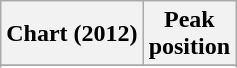<table class="wikitable plainrowheaders sortable" style="text-align:center">
<tr>
<th>Chart (2012)</th>
<th>Peak<br>position</th>
</tr>
<tr>
</tr>
<tr>
</tr>
<tr>
</tr>
<tr>
</tr>
<tr>
</tr>
<tr>
</tr>
<tr>
</tr>
<tr>
</tr>
<tr>
</tr>
<tr>
</tr>
<tr>
</tr>
</table>
